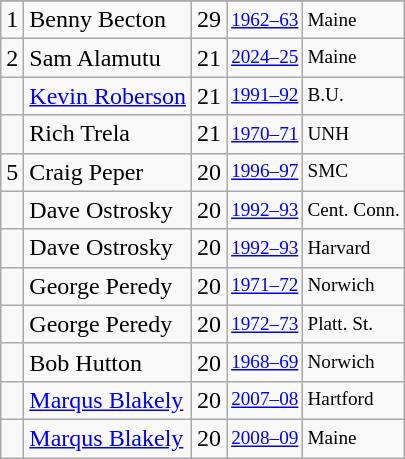<table class="wikitable">
<tr>
</tr>
<tr>
<td>1</td>
<td>Benny Becton</td>
<td>29</td>
<td style="font-size:80%;"><a href='#'>1962–63</a></td>
<td style="font-size:80%;">Maine</td>
</tr>
<tr>
<td>2</td>
<td>Sam Alamutu</td>
<td>21</td>
<td style="font-size:80%;"><a href='#'>2024–25</a></td>
<td style="font-size:80%;">Maine</td>
</tr>
<tr>
<td></td>
<td><a href='#'>Kevin Roberson</a></td>
<td>21</td>
<td style="font-size:80%;"><a href='#'>1991–92</a></td>
<td style="font-size:80%;">B.U.</td>
</tr>
<tr>
<td></td>
<td>Rich Trela</td>
<td>21</td>
<td style="font-size:80%;"><a href='#'>1970–71</a></td>
<td style="font-size:80%;">UNH</td>
</tr>
<tr>
<td>5</td>
<td>Craig Peper</td>
<td>20</td>
<td style="font-size:80%;"><a href='#'>1996–97</a></td>
<td style="font-size:80%;">SMC</td>
</tr>
<tr>
<td></td>
<td>Dave Ostrosky</td>
<td>20</td>
<td style="font-size:80%;"><a href='#'>1992–93</a></td>
<td style="font-size:80%;">Cent. Conn.</td>
</tr>
<tr>
<td></td>
<td>Dave Ostrosky</td>
<td>20</td>
<td style="font-size:80%;"><a href='#'>1992–93</a></td>
<td style="font-size:80%;">Harvard</td>
</tr>
<tr>
<td></td>
<td>George Peredy</td>
<td>20</td>
<td style="font-size:80%;"><a href='#'>1971–72</a></td>
<td style="font-size:80%;">Norwich</td>
</tr>
<tr>
<td></td>
<td>George Peredy</td>
<td>20</td>
<td style="font-size:80%;"><a href='#'>1972–73</a></td>
<td style="font-size:80%;">Platt. St.</td>
</tr>
<tr>
<td></td>
<td>Bob Hutton</td>
<td>20</td>
<td style="font-size:80%;"><a href='#'>1968–69</a></td>
<td style="font-size:80%;">Norwich</td>
</tr>
<tr>
<td></td>
<td><a href='#'>Marqus Blakely</a></td>
<td>20</td>
<td style="font-size:80%;"><a href='#'>2007–08</a></td>
<td style="font-size:80%;">Hartford</td>
</tr>
<tr>
<td></td>
<td><a href='#'>Marqus Blakely</a></td>
<td>20</td>
<td style="font-size:80%;"><a href='#'>2008–09</a></td>
<td style="font-size:80%;">Maine</td>
</tr>
</table>
